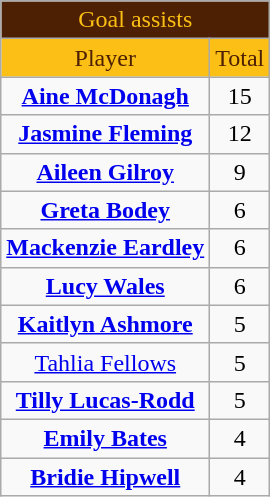<table class="wikitable" style="text-align:center;">
<tr>
<td colspan="2" style="text-align:center; background: #4D2004; color: #FBBF15">Goal assists</td>
</tr>
<tr>
<td style="text-align:center; background: #FBBF15; color: #4D2004">Player</td>
<td style="text-align:center; background: #FBBF15; color: #4D2004">Total</td>
</tr>
<tr>
<td><strong><a href='#'>Aine McDonagh</a></strong></td>
<td>15</td>
</tr>
<tr>
<td><strong><a href='#'>Jasmine Fleming</a></strong></td>
<td>12</td>
</tr>
<tr>
<td><strong><a href='#'>Aileen Gilroy</a></strong></td>
<td>9</td>
</tr>
<tr>
<td><strong><a href='#'>Greta Bodey</a></strong></td>
<td>6</td>
</tr>
<tr>
<td><strong><a href='#'>Mackenzie Eardley</a></strong></td>
<td>6</td>
</tr>
<tr>
<td><strong><a href='#'>Lucy Wales</a></strong></td>
<td>6</td>
</tr>
<tr>
<td><strong><a href='#'>Kaitlyn Ashmore</a></strong></td>
<td>5</td>
</tr>
<tr>
<td><a href='#'>Tahlia Fellows</a></td>
<td>5</td>
</tr>
<tr>
<td><strong><a href='#'>Tilly Lucas-Rodd</a></strong></td>
<td>5</td>
</tr>
<tr>
<td><strong><a href='#'>Emily Bates</a></strong></td>
<td>4</td>
</tr>
<tr>
<td><strong><a href='#'>Bridie Hipwell</a></strong></td>
<td>4</td>
</tr>
</table>
